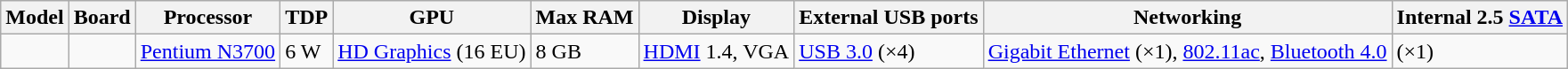<table class="wikitable">
<tr>
<th>Model</th>
<th>Board</th>
<th>Processor</th>
<th>TDP</th>
<th>GPU</th>
<th>Max RAM</th>
<th>Display</th>
<th>External USB ports</th>
<th>Networking</th>
<th>Internal 2.5 <a href='#'>SATA</a></th>
</tr>
<tr>
<td></td>
<td></td>
<td><a href='#'>Pentium N3700</a></td>
<td>6 W</td>
<td><a href='#'>HD Graphics</a> (16 EU)</td>
<td>8 GB</td>
<td><a href='#'>HDMI</a> 1.4, VGA</td>
<td><a href='#'>USB 3.0</a> (×4)</td>
<td><a href='#'>Gigabit Ethernet</a> (×1), <a href='#'>802.11ac</a>, <a href='#'>Bluetooth 4.0</a></td>
<td> (×1)</td>
</tr>
</table>
